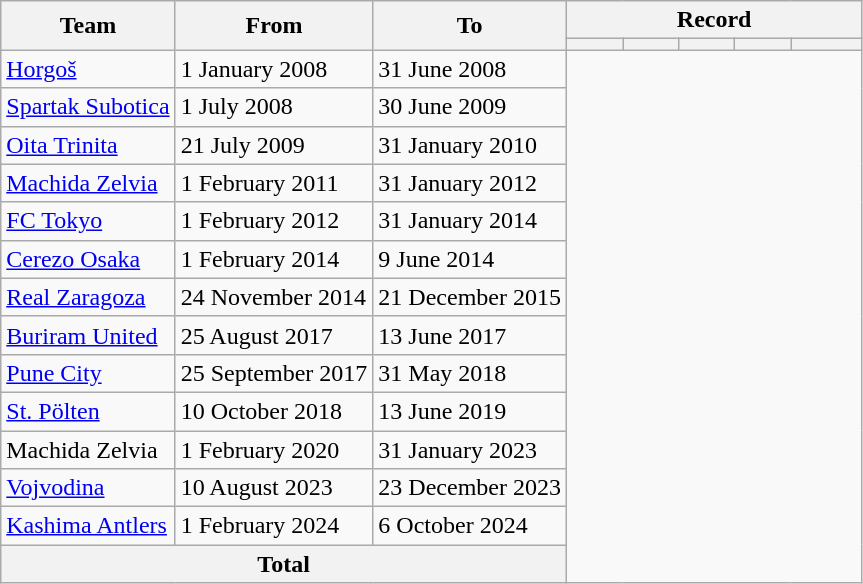<table class="wikitable" style="text-align:center">
<tr>
<th rowspan="2">Team</th>
<th rowspan="2">From</th>
<th rowspan="2">To</th>
<th colspan="5">Record</th>
</tr>
<tr>
<th width="30"></th>
<th width="30"></th>
<th width="30"></th>
<th width="30"></th>
<th width="40"></th>
</tr>
<tr>
<td align="left"><a href='#'>Horgoš</a></td>
<td align="left">1 January 2008</td>
<td align="left">31 June 2008<br></td>
</tr>
<tr>
<td align="left"><a href='#'>Spartak Subotica</a></td>
<td align="left">1 July 2008</td>
<td align="left">30 June 2009<br></td>
</tr>
<tr>
<td align="left"><a href='#'>Oita Trinita</a></td>
<td align="left">21 July 2009</td>
<td align="left">31 January 2010<br></td>
</tr>
<tr>
<td align="left"><a href='#'>Machida Zelvia</a></td>
<td align="left">1 February 2011</td>
<td align="left">31 January 2012<br></td>
</tr>
<tr>
<td align="left"><a href='#'>FC Tokyo</a></td>
<td align="left">1 February 2012</td>
<td align="left">31 January 2014<br></td>
</tr>
<tr>
<td align="left"><a href='#'>Cerezo Osaka</a></td>
<td align="left">1 February 2014</td>
<td align="left">9 June 2014<br></td>
</tr>
<tr>
<td align="left"><a href='#'>Real Zaragoza</a></td>
<td align="left">24 November 2014</td>
<td align="left">21 December 2015<br></td>
</tr>
<tr>
<td align="left"><a href='#'>Buriram United</a></td>
<td align="left">25 August 2017</td>
<td align="left">13 June 2017<br></td>
</tr>
<tr>
<td align="left"><a href='#'>Pune City</a></td>
<td align="left">25 September 2017</td>
<td align="left">31 May 2018<br></td>
</tr>
<tr>
<td align="left"><a href='#'>St. Pölten</a></td>
<td align="left">10 October 2018</td>
<td align="left">13 June 2019<br></td>
</tr>
<tr>
<td align="left">Machida Zelvia</td>
<td align="left">1 February 2020</td>
<td align="left">31 January 2023<br></td>
</tr>
<tr>
<td align="left"><a href='#'>Vojvodina</a></td>
<td align="left">10 August 2023</td>
<td align="left">23 December 2023<br></td>
</tr>
<tr>
<td align="left"><a href='#'>Kashima Antlers</a></td>
<td align="left">1 February 2024</td>
<td align="left">6 October 2024<br></td>
</tr>
<tr>
<th colspan="3">Total<br></th>
</tr>
</table>
